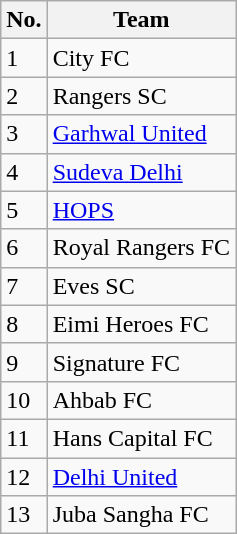<table class="wikitable">
<tr>
<th>No.</th>
<th>Team</th>
</tr>
<tr>
<td>1</td>
<td>City FC</td>
</tr>
<tr>
<td>2</td>
<td>Rangers SC</td>
</tr>
<tr>
<td>3</td>
<td><a href='#'>Garhwal United</a></td>
</tr>
<tr>
<td>4</td>
<td><a href='#'>Sudeva Delhi</a></td>
</tr>
<tr>
<td>5</td>
<td><a href='#'>HOPS</a></td>
</tr>
<tr>
<td>6</td>
<td>Royal Rangers FC</td>
</tr>
<tr>
<td>7</td>
<td>Eves SC</td>
</tr>
<tr>
<td>8</td>
<td>Eimi Heroes FC</td>
</tr>
<tr>
<td>9</td>
<td>Signature FC</td>
</tr>
<tr>
<td>10</td>
<td>Ahbab FC</td>
</tr>
<tr>
<td>11</td>
<td>Hans Capital FC</td>
</tr>
<tr>
<td>12</td>
<td><a href='#'>Delhi United</a></td>
</tr>
<tr>
<td>13</td>
<td>Juba Sangha FC</td>
</tr>
</table>
